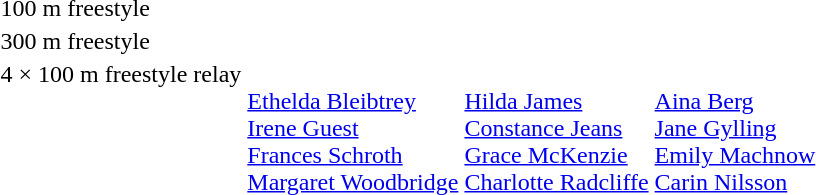<table>
<tr>
<td>100 m freestyle<br></td>
<td></td>
<td></td>
<td></td>
</tr>
<tr>
<td>300 m freestyle<br></td>
<td></td>
<td></td>
<td></td>
</tr>
<tr valign="top">
<td>4 × 100 m freestyle relay<br></td>
<td><br><a href='#'>Ethelda Bleibtrey</a><br><a href='#'>Irene Guest</a><br><a href='#'>Frances Schroth</a><br><a href='#'>Margaret Woodbridge</a></td>
<td><br><a href='#'>Hilda James</a><br><a href='#'>Constance Jeans</a><br><a href='#'>Grace McKenzie</a><br><a href='#'>Charlotte Radcliffe</a></td>
<td><br><a href='#'>Aina Berg</a><br><a href='#'>Jane Gylling</a><br><a href='#'>Emily Machnow</a><br><a href='#'>Carin Nilsson</a></td>
</tr>
</table>
